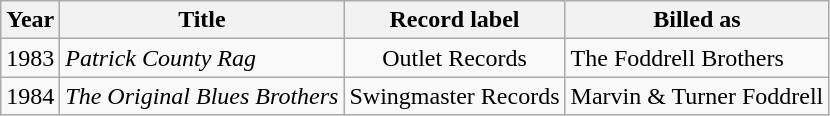<table class="wikitable sortable">
<tr>
<th>Year</th>
<th>Title</th>
<th>Record label</th>
<th>Billed as</th>
</tr>
<tr>
<td>1983</td>
<td><em>Patrick County Rag</em></td>
<td style="text-align:center;">Outlet Records</td>
<td>The Foddrell Brothers</td>
</tr>
<tr>
<td>1984</td>
<td><em>The Original Blues Brothers</em></td>
<td style="text-align:center;">Swingmaster Records</td>
<td>Marvin & Turner Foddrell</td>
</tr>
</table>
